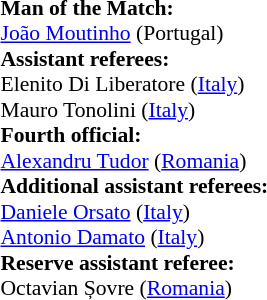<table style="width:100%; font-size:90%;">
<tr>
<td><br><strong>Man of the Match:</strong>
<br><a href='#'>João Moutinho</a> (Portugal)<br><strong>Assistant referees:</strong>
<br>Elenito Di Liberatore (<a href='#'>Italy</a>)
<br>Mauro Tonolini (<a href='#'>Italy</a>)
<br><strong>Fourth official:</strong>
<br><a href='#'>Alexandru Tudor</a> (<a href='#'>Romania</a>)
<br><strong>Additional assistant referees:</strong>
<br><a href='#'>Daniele Orsato</a> (<a href='#'>Italy</a>)
<br><a href='#'>Antonio Damato</a> (<a href='#'>Italy</a>)
<br><strong>Reserve assistant referee:</strong>
<br>Octavian Șovre (<a href='#'>Romania</a>)</td>
</tr>
</table>
